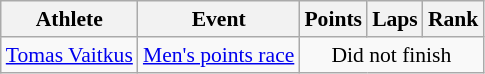<table class=wikitable style="font-size:90%">
<tr>
<th>Athlete</th>
<th>Event</th>
<th>Points</th>
<th>Laps</th>
<th>Rank</th>
</tr>
<tr align=center>
<td align=left><a href='#'>Tomas Vaitkus</a></td>
<td align=left><a href='#'>Men's points race</a></td>
<td colspan=3>Did not finish</td>
</tr>
</table>
